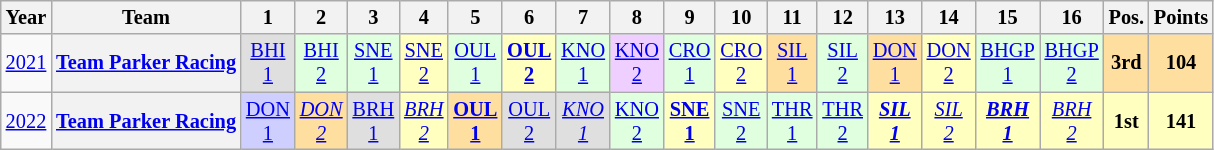<table class="wikitable" border="1" style="text-align:center; font-size:85%;">
<tr>
<th>Year</th>
<th>Team</th>
<th>1</th>
<th>2</th>
<th>3</th>
<th>4</th>
<th>5</th>
<th>6</th>
<th>7</th>
<th>8</th>
<th>9</th>
<th>10</th>
<th>11</th>
<th>12</th>
<th>13</th>
<th>14</th>
<th>15</th>
<th>16</th>
<th>Pos.</th>
<th>Points</th>
</tr>
<tr>
<td><a href='#'>2021</a></td>
<th nowrap><a href='#'>Team Parker Racing</a></th>
<td style="background:#DFDFDF;"><a href='#'>BHI<br>1</a><br></td>
<td style="background:#DFFFDF;"><a href='#'>BHI<br>2</a><br></td>
<td style="background:#DFFFDF;"><a href='#'>SNE<br>1</a><br></td>
<td style="background:#FFFFBF;"><a href='#'>SNE<br>2</a><br></td>
<td style="background:#DFFFDF;"><a href='#'>OUL<br>1</a><br></td>
<td style="background:#FFFFBF;"><strong><a href='#'>OUL<br>2</a></strong><br></td>
<td style="background:#DFFFDF;"><a href='#'>KNO<br>1</a><br></td>
<td style="background:#EFCFFF;"><a href='#'>KNO<br>2</a><br></td>
<td style="background:#DFFFDF;"><a href='#'>CRO<br>1</a><br></td>
<td style="background:#FFFFBF;"><a href='#'>CRO<br>2</a><br></td>
<td style="background:#FFDF9F;"><a href='#'>SIL<br>1</a><br></td>
<td style="background:#DFFFDF;"><a href='#'>SIL<br>2</a><br></td>
<td style="background:#FFDF9F;"><a href='#'>DON<br>1</a><br></td>
<td style="background:#FFFFBF;"><a href='#'>DON<br>2</a><br></td>
<td style="background:#DFFFDF;"><a href='#'>BHGP<br>1</a><br></td>
<td style="background:#DFFFDF;"><a href='#'>BHGP<br>2</a><br></td>
<th style="background:#FFDF9F">3rd</th>
<th style="background:#FFDF9F">104</th>
</tr>
<tr>
<td><a href='#'>2022</a></td>
<th nowrap><a href='#'>Team Parker Racing</a></th>
<td style="background:#CFCFFF;"><a href='#'>DON<br>1</a><br></td>
<td style="background:#FFDF9F;"><em><a href='#'>DON<br>2</a></em><br></td>
<td style="background:#DFDFDF;"><a href='#'>BRH<br>1</a><br></td>
<td style="background:#FFFFBF;"><em><a href='#'>BRH<br>2</a></em><br></td>
<td style="background:#FFDF9F;"><strong><a href='#'>OUL<br>1</a></strong><br></td>
<td style="background:#DFDFDF;"><a href='#'>OUL<br>2</a><br></td>
<td style="background:#DFDFDF;"><em><a href='#'>KNO<br>1</a></em><br></td>
<td style="background:#DFFFDF;"><a href='#'>KNO<br>2</a><br></td>
<td style="background:#FFFFBF;"><strong><a href='#'>SNE<br>1</a></strong><br></td>
<td style="background:#DFFFDF;"><a href='#'>SNE<br>2</a><br></td>
<td style="background:#DFFFDF;"><a href='#'>THR<br>1</a><br></td>
<td style="background:#DFFFDF;"><a href='#'>THR<br>2</a><br></td>
<td style="background:#FFFFBF;"><strong><em><a href='#'>SIL<br>1</a></em></strong><br></td>
<td style="background:#FFFFBF;"><em><a href='#'>SIL<br>2</a></em><br></td>
<td style="background:#FFFFBF;"><strong><em><a href='#'>BRH<br>1</a></em></strong><br></td>
<td style="background:#FFFFBF;"><em><a href='#'>BRH<br>2</a></em><br></td>
<td style="background:#FFFFBF;"><strong>1st</strong></td>
<td style="background:#FFFFBF;"><strong>141</strong></td>
</tr>
</table>
